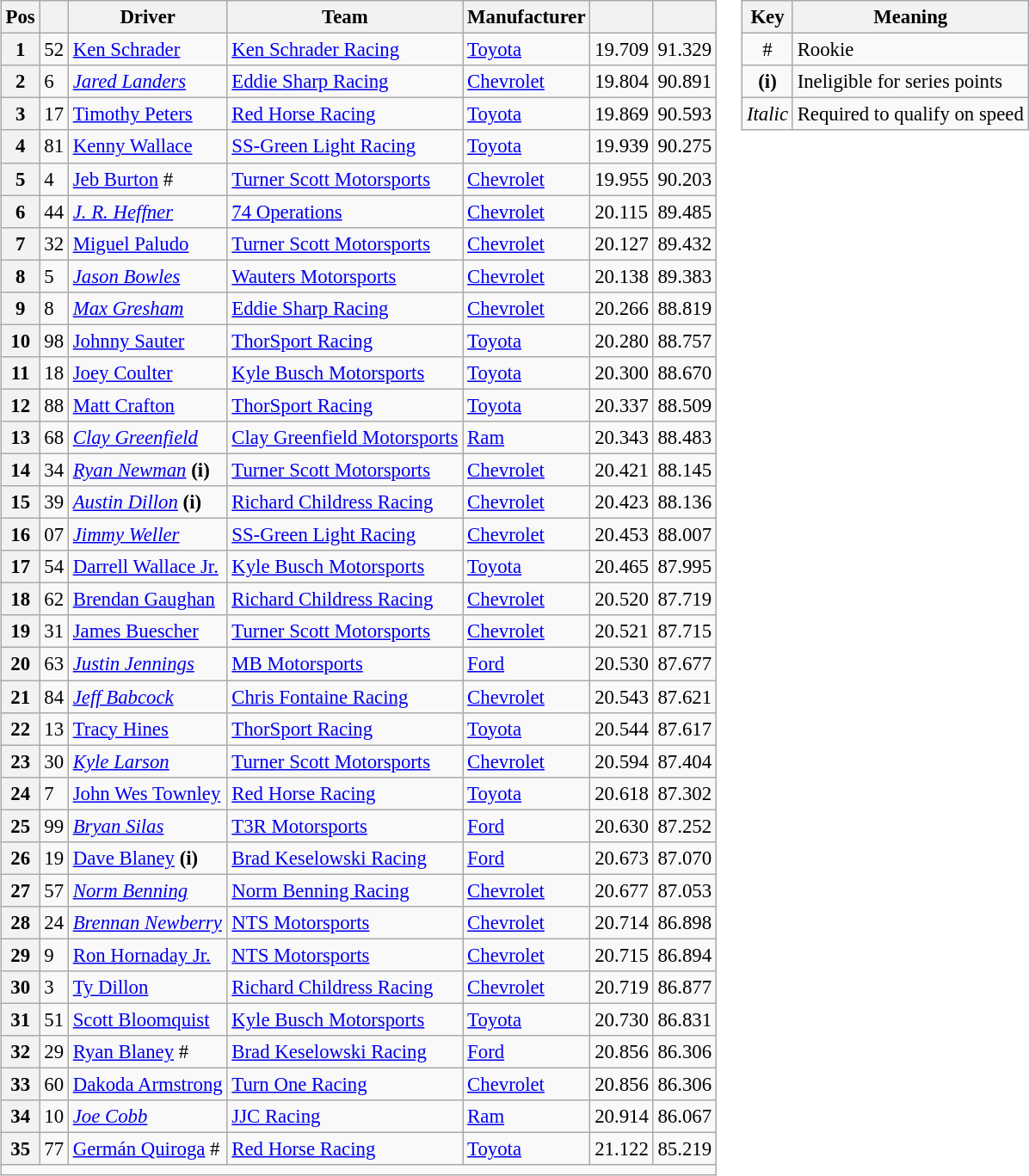<table>
<tr>
<td><br><table class="wikitable" style="font-size:95%">
<tr>
<th>Pos</th>
<th></th>
<th>Driver</th>
<th>Team</th>
<th>Manufacturer</th>
<th></th>
<th></th>
</tr>
<tr>
<th>1</th>
<td>52</td>
<td><a href='#'>Ken Schrader</a></td>
<td><a href='#'>Ken Schrader Racing</a></td>
<td><a href='#'>Toyota</a></td>
<td>19.709</td>
<td>91.329</td>
</tr>
<tr>
<th>2</th>
<td>6</td>
<td><em><a href='#'>Jared Landers</a></em></td>
<td><a href='#'>Eddie Sharp Racing</a></td>
<td><a href='#'>Chevrolet</a></td>
<td>19.804</td>
<td>90.891</td>
</tr>
<tr>
<th>3</th>
<td>17</td>
<td><a href='#'>Timothy Peters</a></td>
<td><a href='#'>Red Horse Racing</a></td>
<td><a href='#'>Toyota</a></td>
<td>19.869</td>
<td>90.593</td>
</tr>
<tr>
<th>4</th>
<td>81</td>
<td><a href='#'>Kenny Wallace</a></td>
<td><a href='#'>SS-Green Light Racing</a></td>
<td><a href='#'>Toyota</a></td>
<td>19.939</td>
<td>90.275</td>
</tr>
<tr>
<th>5</th>
<td>4</td>
<td><a href='#'>Jeb Burton</a> #</td>
<td><a href='#'>Turner Scott Motorsports</a></td>
<td><a href='#'>Chevrolet</a></td>
<td>19.955</td>
<td>90.203</td>
</tr>
<tr>
<th>6</th>
<td>44</td>
<td><em><a href='#'>J. R. Heffner</a></em></td>
<td><a href='#'>74 Operations</a></td>
<td><a href='#'>Chevrolet</a></td>
<td>20.115</td>
<td>89.485</td>
</tr>
<tr>
<th>7</th>
<td>32</td>
<td><a href='#'>Miguel Paludo</a></td>
<td><a href='#'>Turner Scott Motorsports</a></td>
<td><a href='#'>Chevrolet</a></td>
<td>20.127</td>
<td>89.432</td>
</tr>
<tr>
<th>8</th>
<td>5</td>
<td><em><a href='#'>Jason Bowles</a></em></td>
<td><a href='#'>Wauters Motorsports</a></td>
<td><a href='#'>Chevrolet</a></td>
<td>20.138</td>
<td>89.383</td>
</tr>
<tr>
<th>9</th>
<td>8</td>
<td><em><a href='#'>Max Gresham</a></em></td>
<td><a href='#'>Eddie Sharp Racing</a></td>
<td><a href='#'>Chevrolet</a></td>
<td>20.266</td>
<td>88.819</td>
</tr>
<tr>
<th>10</th>
<td>98</td>
<td><a href='#'>Johnny Sauter</a></td>
<td><a href='#'>ThorSport Racing</a></td>
<td><a href='#'>Toyota</a></td>
<td>20.280</td>
<td>88.757</td>
</tr>
<tr>
<th>11</th>
<td>18</td>
<td><a href='#'>Joey Coulter</a></td>
<td><a href='#'>Kyle Busch Motorsports</a></td>
<td><a href='#'>Toyota</a></td>
<td>20.300</td>
<td>88.670</td>
</tr>
<tr>
<th>12</th>
<td>88</td>
<td><a href='#'>Matt Crafton</a></td>
<td><a href='#'>ThorSport Racing</a></td>
<td><a href='#'>Toyota</a></td>
<td>20.337</td>
<td>88.509</td>
</tr>
<tr>
<th>13</th>
<td>68</td>
<td><em><a href='#'>Clay Greenfield</a></em></td>
<td><a href='#'>Clay Greenfield Motorsports</a></td>
<td><a href='#'>Ram</a></td>
<td>20.343</td>
<td>88.483</td>
</tr>
<tr>
<th>14</th>
<td>34</td>
<td><em><a href='#'>Ryan Newman</a></em> <strong>(i)</strong></td>
<td><a href='#'>Turner Scott Motorsports</a></td>
<td><a href='#'>Chevrolet</a></td>
<td>20.421</td>
<td>88.145</td>
</tr>
<tr>
<th>15</th>
<td>39</td>
<td><em><a href='#'>Austin Dillon</a></em> <strong>(i)</strong></td>
<td><a href='#'>Richard Childress Racing</a></td>
<td><a href='#'>Chevrolet</a></td>
<td>20.423</td>
<td>88.136</td>
</tr>
<tr>
<th>16</th>
<td>07</td>
<td><em><a href='#'>Jimmy Weller</a></em></td>
<td><a href='#'>SS-Green Light Racing</a></td>
<td><a href='#'>Chevrolet</a></td>
<td>20.453</td>
<td>88.007</td>
</tr>
<tr>
<th>17</th>
<td>54</td>
<td><a href='#'>Darrell Wallace Jr.</a></td>
<td><a href='#'>Kyle Busch Motorsports</a></td>
<td><a href='#'>Toyota</a></td>
<td>20.465</td>
<td>87.995</td>
</tr>
<tr>
<th>18</th>
<td>62</td>
<td><a href='#'>Brendan Gaughan</a></td>
<td><a href='#'>Richard Childress Racing</a></td>
<td><a href='#'>Chevrolet</a></td>
<td>20.520</td>
<td>87.719</td>
</tr>
<tr>
<th>19</th>
<td>31</td>
<td><a href='#'>James Buescher</a></td>
<td><a href='#'>Turner Scott Motorsports</a></td>
<td><a href='#'>Chevrolet</a></td>
<td>20.521</td>
<td>87.715</td>
</tr>
<tr>
<th>20</th>
<td>63</td>
<td><em><a href='#'>Justin Jennings</a></em></td>
<td><a href='#'>MB Motorsports</a></td>
<td><a href='#'>Ford</a></td>
<td>20.530</td>
<td>87.677</td>
</tr>
<tr>
<th>21</th>
<td>84</td>
<td><em><a href='#'>Jeff Babcock</a></em></td>
<td><a href='#'>Chris Fontaine Racing</a></td>
<td><a href='#'>Chevrolet</a></td>
<td>20.543</td>
<td>87.621</td>
</tr>
<tr>
<th>22</th>
<td>13</td>
<td><a href='#'>Tracy Hines</a></td>
<td><a href='#'>ThorSport Racing</a></td>
<td><a href='#'>Toyota</a></td>
<td>20.544</td>
<td>87.617</td>
</tr>
<tr>
<th>23</th>
<td>30</td>
<td><em><a href='#'>Kyle Larson</a></em></td>
<td><a href='#'>Turner Scott Motorsports</a></td>
<td><a href='#'>Chevrolet</a></td>
<td>20.594</td>
<td>87.404</td>
</tr>
<tr>
<th>24</th>
<td>7</td>
<td><a href='#'>John Wes Townley</a></td>
<td><a href='#'>Red Horse Racing</a></td>
<td><a href='#'>Toyota</a></td>
<td>20.618</td>
<td>87.302</td>
</tr>
<tr>
<th>25</th>
<td>99</td>
<td><em><a href='#'>Bryan Silas</a></em></td>
<td><a href='#'>T3R Motorsports</a></td>
<td><a href='#'>Ford</a></td>
<td>20.630</td>
<td>87.252</td>
</tr>
<tr>
<th>26</th>
<td>19</td>
<td><a href='#'>Dave Blaney</a> <strong>(i)</strong></td>
<td><a href='#'>Brad Keselowski Racing</a></td>
<td><a href='#'>Ford</a></td>
<td>20.673</td>
<td>87.070</td>
</tr>
<tr>
<th>27</th>
<td>57</td>
<td><em><a href='#'>Norm Benning</a></em></td>
<td><a href='#'>Norm Benning Racing</a></td>
<td><a href='#'>Chevrolet</a></td>
<td>20.677</td>
<td>87.053</td>
</tr>
<tr>
<th>28</th>
<td>24</td>
<td><em><a href='#'>Brennan Newberry</a></em></td>
<td><a href='#'>NTS Motorsports</a></td>
<td><a href='#'>Chevrolet</a></td>
<td>20.714</td>
<td>86.898</td>
</tr>
<tr>
<th>29</th>
<td>9</td>
<td><a href='#'>Ron Hornaday Jr.</a></td>
<td><a href='#'>NTS Motorsports</a></td>
<td><a href='#'>Chevrolet</a></td>
<td>20.715</td>
<td>86.894</td>
</tr>
<tr>
<th>30</th>
<td>3</td>
<td><a href='#'>Ty Dillon</a></td>
<td><a href='#'>Richard Childress Racing</a></td>
<td><a href='#'>Chevrolet</a></td>
<td>20.719</td>
<td>86.877</td>
</tr>
<tr>
<th>31</th>
<td>51</td>
<td><a href='#'>Scott Bloomquist</a></td>
<td><a href='#'>Kyle Busch Motorsports</a></td>
<td><a href='#'>Toyota</a></td>
<td>20.730</td>
<td>86.831</td>
</tr>
<tr>
<th>32</th>
<td>29</td>
<td><a href='#'>Ryan Blaney</a> #</td>
<td><a href='#'>Brad Keselowski Racing</a></td>
<td><a href='#'>Ford</a></td>
<td>20.856</td>
<td>86.306</td>
</tr>
<tr>
<th>33</th>
<td>60</td>
<td><a href='#'>Dakoda Armstrong</a></td>
<td><a href='#'>Turn One Racing</a></td>
<td><a href='#'>Chevrolet</a></td>
<td>20.856</td>
<td>86.306</td>
</tr>
<tr>
<th>34</th>
<td>10</td>
<td><em><a href='#'>Joe Cobb</a></em></td>
<td><a href='#'>JJC Racing</a></td>
<td><a href='#'>Ram</a></td>
<td>20.914</td>
<td>86.067</td>
</tr>
<tr>
<th>35</th>
<td>77</td>
<td><a href='#'>Germán Quiroga</a> #</td>
<td><a href='#'>Red Horse Racing</a></td>
<td><a href='#'>Toyota</a></td>
<td>21.122</td>
<td>85.219</td>
</tr>
<tr>
<td colspan="8"></td>
</tr>
</table>
</td>
<td valign="top"><br><table align="right" class="wikitable" style="font-size: 95%;">
<tr>
<th>Key</th>
<th>Meaning</th>
</tr>
<tr>
<td align="center">#</td>
<td>Rookie</td>
</tr>
<tr>
<td align="center"><strong>(i)</strong></td>
<td>Ineligible for series points</td>
</tr>
<tr>
<td align="center"><em>Italic</em></td>
<td>Required to qualify on speed</td>
</tr>
</table>
</td>
</tr>
</table>
